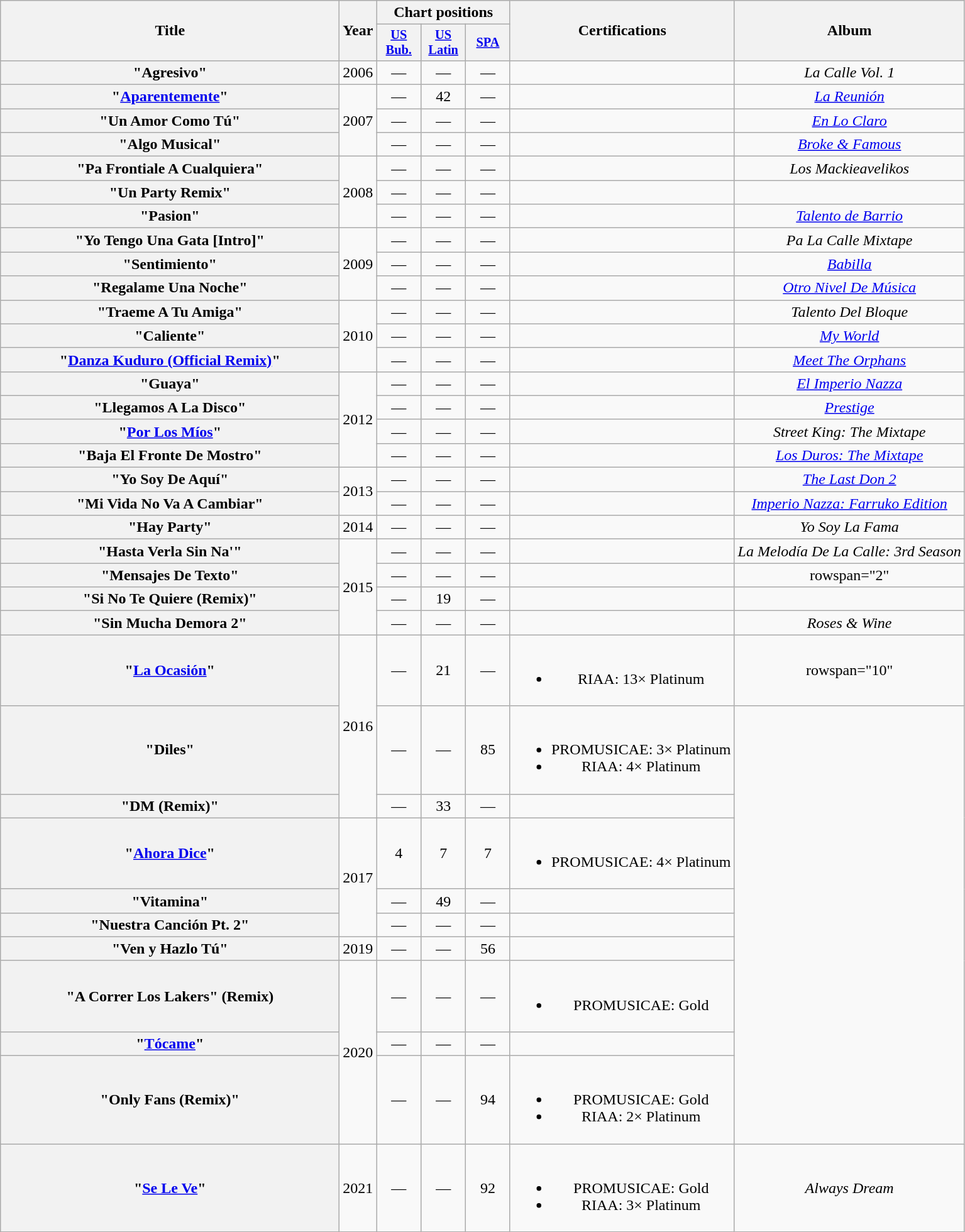<table class="wikitable plainrowheaders" style="text-align:center;">
<tr>
<th rowspan="2" style="width:22em;">Title</th>
<th scope="col" rowspan="2">Year</th>
<th scope="col" colspan="3">Chart positions</th>
<th scope="col" rowspan="2">Certifications</th>
<th scope="col" rowspan="2">Album</th>
</tr>
<tr>
<th scope="col" style="width:3em;font-size:85%"><a href='#'>US<br>Bub.</a><br></th>
<th scope="col" style="width:3em;font-size:85%"><a href='#'>US<br>Latin</a><br></th>
<th scope="col" style="width:3em; font-size:85%"><a href='#'>SPA</a><br></th>
</tr>
<tr>
<th scope="row">"Agresivo"<br></th>
<td>2006</td>
<td>—</td>
<td>—</td>
<td>—</td>
<td></td>
<td><em>La Calle Vol. 1</em></td>
</tr>
<tr>
<th scope="row">"<a href='#'>Aparentemente</a>"<br></th>
<td rowspan="3">2007</td>
<td>—</td>
<td>42</td>
<td>—</td>
<td></td>
<td><em><a href='#'>La Reunión</a></em></td>
</tr>
<tr>
<th scope="row">"Un Amor Como Tú"<br></th>
<td>—</td>
<td>—</td>
<td>—</td>
<td></td>
<td><em><a href='#'>En Lo Claro</a></em></td>
</tr>
<tr>
<th scope="row">"Algo Musical"<br></th>
<td>—</td>
<td>—</td>
<td>—</td>
<td></td>
<td><em><a href='#'>Broke & Famous</a></em></td>
</tr>
<tr>
<th scope="row">"Pa Frontiale A Cualquiera"<br></th>
<td rowspan="3">2008</td>
<td>—</td>
<td>—</td>
<td>—</td>
<td></td>
<td><em>Los Mackieavelikos</em></td>
</tr>
<tr>
<th scope="row">"Un Party Remix"<br></th>
<td>—</td>
<td>—</td>
<td>—</td>
<td></td>
<td></td>
</tr>
<tr>
<th scope="row">"Pasion"<br></th>
<td>—</td>
<td>—</td>
<td>—</td>
<td></td>
<td><em><a href='#'>Talento de Barrio</a></em></td>
</tr>
<tr>
<th scope="row">"Yo Tengo Una Gata [Intro]"<br></th>
<td rowspan="3">2009</td>
<td>—</td>
<td>—</td>
<td>—</td>
<td></td>
<td><em>Pa La Calle Mixtape</em></td>
</tr>
<tr>
<th scope="row">"Sentimiento"<br></th>
<td>—</td>
<td>—</td>
<td>—</td>
<td></td>
<td><em><a href='#'>Babilla</a></em></td>
</tr>
<tr>
<th scope="row">"Regalame Una Noche"<br></th>
<td>—</td>
<td>—</td>
<td>—</td>
<td></td>
<td><em><a href='#'>Otro Nivel De Música</a></em></td>
</tr>
<tr>
<th scope="row">"Traeme A Tu Amiga"<br></th>
<td rowspan="3">2010</td>
<td>—</td>
<td>—</td>
<td>—</td>
<td></td>
<td><em>Talento Del Bloque</em></td>
</tr>
<tr>
<th scope="row">"Caliente"<br></th>
<td>—</td>
<td>—</td>
<td>—</td>
<td></td>
<td><em><a href='#'>My World</a></em></td>
</tr>
<tr>
<th scope="row">"<a href='#'>Danza Kuduro (Official Remix)</a>"<br></th>
<td>—</td>
<td>—</td>
<td>—</td>
<td></td>
<td><em><a href='#'>Meet The Orphans</a></em></td>
</tr>
<tr>
<th scope="row">"Guaya"<br></th>
<td rowspan="4">2012</td>
<td>—</td>
<td>—</td>
<td>—</td>
<td></td>
<td><em><a href='#'>El Imperio Nazza</a></em></td>
</tr>
<tr>
<th scope="row">"Llegamos A La Disco"<br></th>
<td>—</td>
<td>—</td>
<td>—</td>
<td></td>
<td><em><a href='#'>Prestige</a></em></td>
</tr>
<tr>
<th scope="row">"<a href='#'>Por Los Míos</a>"<br></th>
<td>—</td>
<td>—</td>
<td>—</td>
<td></td>
<td><em>Street King: The Mixtape</em></td>
</tr>
<tr>
<th scope="row">"Baja El Fronte De Mostro"<br></th>
<td>—</td>
<td>—</td>
<td>—</td>
<td></td>
<td><em><a href='#'>Los Duros: The Mixtape</a></em></td>
</tr>
<tr>
<th scope="row">"Yo Soy De Aquí"<br></th>
<td rowspan="2">2013</td>
<td>—</td>
<td>—</td>
<td>—</td>
<td></td>
<td><em><a href='#'>The Last Don 2</a></em></td>
</tr>
<tr>
<th scope="row">"Mi Vida No Va A Cambiar"<br></th>
<td>—</td>
<td>—</td>
<td>—</td>
<td></td>
<td><em><a href='#'>Imperio Nazza: Farruko Edition</a></em></td>
</tr>
<tr>
<th scope="row">"Hay Party"<br></th>
<td>2014</td>
<td>—</td>
<td>—</td>
<td>—</td>
<td></td>
<td><em>Yo Soy La Fama</em></td>
</tr>
<tr>
<th scope="row">"Hasta Verla Sin Na'"<br></th>
<td rowspan="4">2015</td>
<td>—</td>
<td>—</td>
<td>—</td>
<td></td>
<td><em>La Melodía De La Calle: 3rd Season</em></td>
</tr>
<tr>
<th scope="row">"Mensajes De Texto"<br></th>
<td>—</td>
<td>—</td>
<td>—</td>
<td></td>
<td>rowspan="2" </td>
</tr>
<tr>
<th scope="row">"Si No Te Quiere (Remix)"<br></th>
<td>—</td>
<td>19</td>
<td>—</td>
<td></td>
</tr>
<tr>
<th scope="row">"Sin Mucha Demora 2"<br></th>
<td>—</td>
<td>—</td>
<td>—</td>
<td></td>
<td><em>Roses & Wine</em></td>
</tr>
<tr>
<th scope="row">"<a href='#'>La Ocasión</a>"<br></th>
<td rowspan="3">2016</td>
<td>—</td>
<td>21</td>
<td>—</td>
<td><br><ul><li>RIAA: 13× Platinum </li></ul></td>
<td>rowspan="10" </td>
</tr>
<tr>
<th scope="row">"Diles"<br></th>
<td>—</td>
<td>—</td>
<td>85</td>
<td><br><ul><li>PROMUSICAE: 3× Platinum </li><li>RIAA: 4× Platinum </li></ul></td>
</tr>
<tr>
<th scope="row">"DM (Remix)"<br></th>
<td>—</td>
<td>33</td>
<td>—</td>
<td></td>
</tr>
<tr>
<th scope="row">"<a href='#'>Ahora Dice</a>"<br></th>
<td rowspan="3">2017</td>
<td>4</td>
<td>7</td>
<td>7</td>
<td><br><ul><li>PROMUSICAE: 4× Platinum</li></ul></td>
</tr>
<tr>
<th scope="row">"Vitamina"<br></th>
<td>—</td>
<td>49</td>
<td>—</td>
<td></td>
</tr>
<tr>
<th scope="row">"Nuestra Canción Pt. 2"<br></th>
<td>—</td>
<td>—</td>
<td>—</td>
<td></td>
</tr>
<tr>
<th scope="row">"Ven y Hazlo Tú"<br></th>
<td>2019</td>
<td>—</td>
<td>—</td>
<td>56</td>
<td></td>
</tr>
<tr>
<th scope="row">"A Correr Los Lakers" (Remix)<br></th>
<td rowspan="3">2020</td>
<td>—</td>
<td>—</td>
<td>—</td>
<td><br><ul><li>PROMUSICAE: Gold</li></ul></td>
</tr>
<tr>
<th scope="row">"<a href='#'>Tócame</a>"<br></th>
<td>—</td>
<td>—</td>
<td>—</td>
<td></td>
</tr>
<tr>
<th scope="row">"Only Fans (Remix)"<br></th>
<td>—</td>
<td>—</td>
<td>94</td>
<td><br><ul><li>PROMUSICAE: Gold</li><li>RIAA: 2× Platinum </li></ul></td>
</tr>
<tr>
<th scope="row">"<a href='#'>Se Le Ve</a>"<br></th>
<td>2021</td>
<td>—</td>
<td>—</td>
<td>92</td>
<td><br><ul><li>PROMUSICAE: Gold</li><li>RIAA: 3× Platinum </li></ul></td>
<td><em>Always Dream</em></td>
</tr>
</table>
